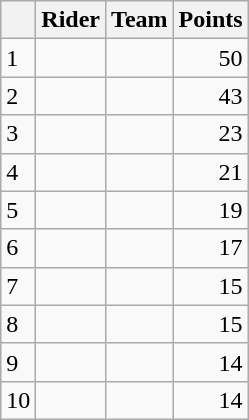<table class="wikitable">
<tr>
<th></th>
<th>Rider</th>
<th>Team</th>
<th>Points</th>
</tr>
<tr>
<td>1</td>
<td> </td>
<td></td>
<td align="right">50</td>
</tr>
<tr>
<td>2</td>
<td></td>
<td></td>
<td align="right">43</td>
</tr>
<tr>
<td>3</td>
<td></td>
<td></td>
<td align="right">23</td>
</tr>
<tr>
<td>4</td>
<td></td>
<td></td>
<td align="right">21</td>
</tr>
<tr>
<td>5</td>
<td></td>
<td></td>
<td align="right">19</td>
</tr>
<tr>
<td>6</td>
<td></td>
<td></td>
<td align="right">17</td>
</tr>
<tr>
<td>7</td>
<td></td>
<td></td>
<td align="right">15</td>
</tr>
<tr>
<td>8</td>
<td></td>
<td></td>
<td align="right">15</td>
</tr>
<tr>
<td>9</td>
<td></td>
<td></td>
<td align="right">14</td>
</tr>
<tr>
<td>10</td>
<td></td>
<td></td>
<td align="right">14</td>
</tr>
</table>
